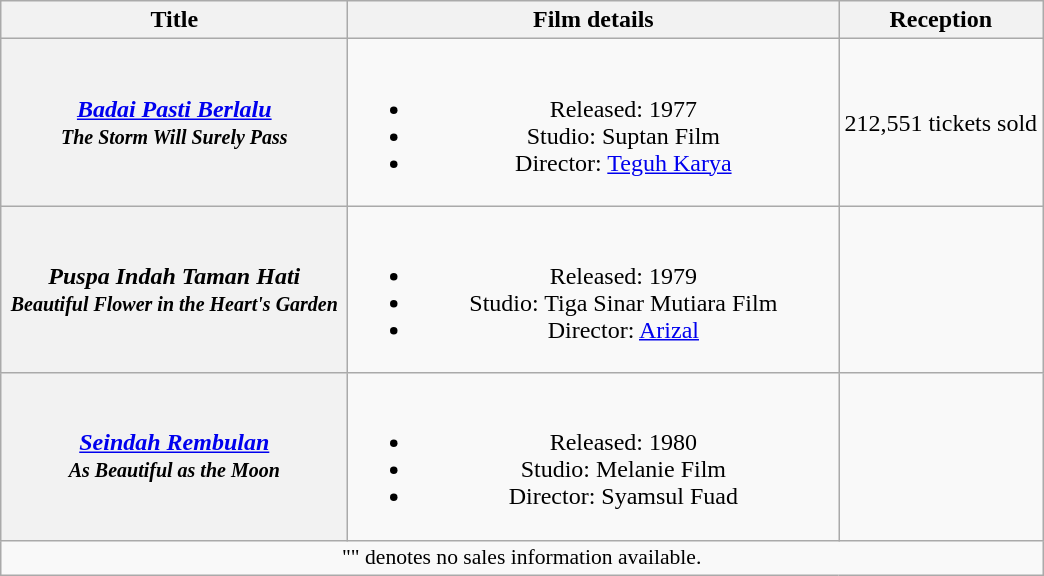<table class="wikitable plainrowheaders" style="text-align:center;">
<tr>
<th scope="col" style="width:14em;">Title</th>
<th scope="col" style="width:20em;">Film details</th>
<th scope="col">Reception</th>
</tr>
<tr>
<th scope="row"><em><a href='#'>Badai Pasti Berlalu</a></em><br><small><em>The Storm Will Surely Pass</em></small></th>
<td><br><ul><li>Released: 1977</li><li>Studio: Suptan Film</li><li>Director: <a href='#'>Teguh Karya</a></li></ul></td>
<td>212,551 tickets sold</td>
</tr>
<tr>
<th scope="row"><em>Puspa Indah Taman Hati</em><br><small><em>Beautiful Flower in the Heart's Garden</em></small></th>
<td><br><ul><li>Released: 1979</li><li>Studio: Tiga Sinar Mutiara Film</li><li>Director: <a href='#'>Arizal</a></li></ul></td>
<td></td>
</tr>
<tr>
<th scope="row"><em><a href='#'>Seindah Rembulan</a></em><br><small><em>As Beautiful as the Moon</em></small></th>
<td><br><ul><li>Released: 1980</li><li>Studio: Melanie Film</li><li>Director: Syamsul Fuad</li></ul></td>
<td></td>
</tr>
<tr>
<td colspan="3" style="font-size:90%">"" denotes no sales information available.</td>
</tr>
</table>
